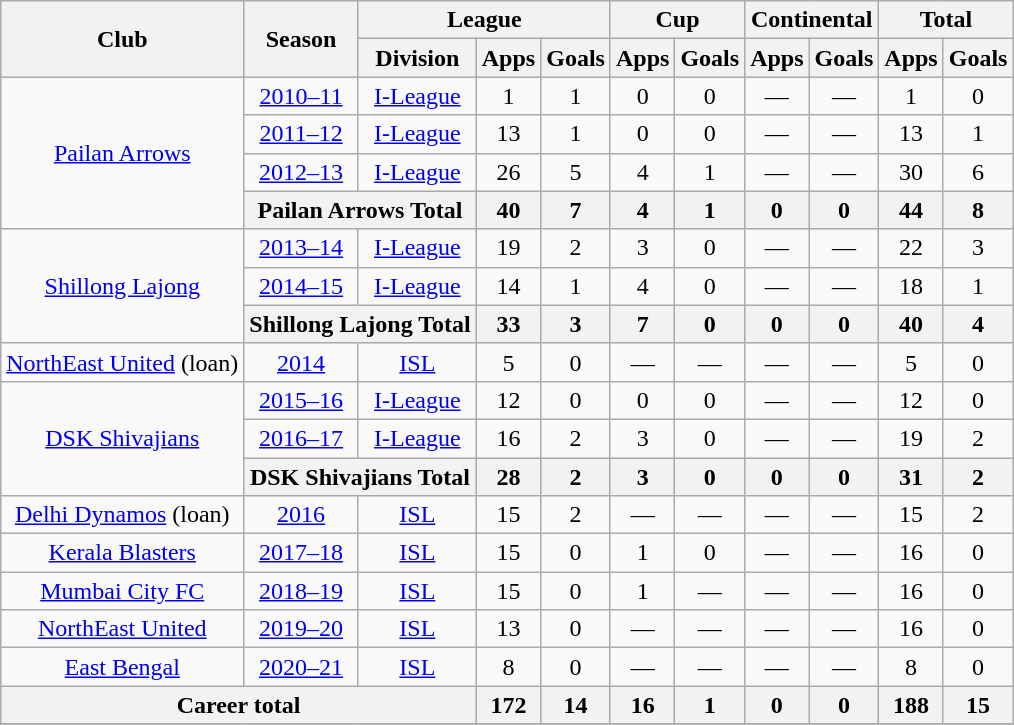<table class="wikitable" style="text-align: center;">
<tr>
<th rowspan="2">Club</th>
<th rowspan="2">Season</th>
<th colspan="3">League</th>
<th colspan="2">Cup</th>
<th colspan="2">Continental</th>
<th colspan="2">Total</th>
</tr>
<tr>
<th>Division</th>
<th>Apps</th>
<th>Goals</th>
<th>Apps</th>
<th>Goals</th>
<th>Apps</th>
<th>Goals</th>
<th>Apps</th>
<th>Goals</th>
</tr>
<tr>
<td rowspan="4"><a href='#'>Pailan Arrows</a></td>
<td><a href='#'>2010–11</a></td>
<td><a href='#'>I-League</a></td>
<td>1</td>
<td>1</td>
<td>0</td>
<td>0</td>
<td>—</td>
<td>—</td>
<td>1</td>
<td>0</td>
</tr>
<tr>
<td><a href='#'>2011–12</a></td>
<td><a href='#'>I-League</a></td>
<td>13</td>
<td>1</td>
<td>0</td>
<td>0</td>
<td>—</td>
<td>—</td>
<td>13</td>
<td>1</td>
</tr>
<tr>
<td><a href='#'>2012–13</a></td>
<td><a href='#'>I-League</a></td>
<td>26</td>
<td>5</td>
<td>4</td>
<td>1</td>
<td>—</td>
<td>—</td>
<td>30</td>
<td>6</td>
</tr>
<tr>
<th colspan="2">Pailan Arrows Total</th>
<th>40</th>
<th>7</th>
<th>4</th>
<th>1</th>
<th>0</th>
<th>0</th>
<th>44</th>
<th>8</th>
</tr>
<tr>
<td rowspan="3"><a href='#'>Shillong Lajong</a></td>
<td><a href='#'>2013–14</a></td>
<td><a href='#'>I-League</a></td>
<td>19</td>
<td>2</td>
<td>3</td>
<td>0</td>
<td>—</td>
<td>—</td>
<td>22</td>
<td>3</td>
</tr>
<tr>
<td><a href='#'>2014–15</a></td>
<td><a href='#'>I-League</a></td>
<td>14</td>
<td>1</td>
<td>4</td>
<td>0</td>
<td>—</td>
<td>—</td>
<td>18</td>
<td>1</td>
</tr>
<tr>
<th colspan="2">Shillong Lajong Total</th>
<th>33</th>
<th>3</th>
<th>7</th>
<th>0</th>
<th>0</th>
<th>0</th>
<th>40</th>
<th>4</th>
</tr>
<tr>
<td rowspan="1"><a href='#'>NorthEast United</a> (loan)</td>
<td><a href='#'>2014</a></td>
<td><a href='#'>ISL</a></td>
<td>5</td>
<td>0</td>
<td>—</td>
<td>—</td>
<td>—</td>
<td>—</td>
<td>5</td>
<td>0</td>
</tr>
<tr>
<td rowspan="3"><a href='#'>DSK Shivajians</a></td>
<td><a href='#'>2015–16</a></td>
<td><a href='#'>I-League</a></td>
<td>12</td>
<td>0</td>
<td>0</td>
<td>0</td>
<td>—</td>
<td>—</td>
<td>12</td>
<td>0</td>
</tr>
<tr>
<td><a href='#'>2016–17</a></td>
<td><a href='#'>I-League</a></td>
<td>16</td>
<td>2</td>
<td>3</td>
<td>0</td>
<td>—</td>
<td>—</td>
<td>19</td>
<td>2</td>
</tr>
<tr>
<th colspan="2">DSK Shivajians Total</th>
<th>28</th>
<th>2</th>
<th>3</th>
<th>0</th>
<th>0</th>
<th>0</th>
<th>31</th>
<th>2</th>
</tr>
<tr>
<td rowspan="1"><a href='#'>Delhi Dynamos</a> (loan)</td>
<td><a href='#'>2016</a></td>
<td><a href='#'>ISL</a></td>
<td>15</td>
<td>2</td>
<td>—</td>
<td>—</td>
<td>—</td>
<td>—</td>
<td>15</td>
<td>2</td>
</tr>
<tr>
<td rowspan="1"><a href='#'>Kerala Blasters</a></td>
<td><a href='#'>2017–18</a></td>
<td><a href='#'>ISL</a></td>
<td>15</td>
<td>0</td>
<td>1</td>
<td>0</td>
<td>—</td>
<td>—</td>
<td>16</td>
<td>0</td>
</tr>
<tr>
<td rowspan="1"><a href='#'>Mumbai City FC</a></td>
<td><a href='#'>2018–19</a></td>
<td><a href='#'>ISL</a></td>
<td>15</td>
<td>0</td>
<td>1</td>
<td>—</td>
<td>—</td>
<td>—</td>
<td>16</td>
<td>0</td>
</tr>
<tr>
<td rowspan="1"><a href='#'>NorthEast United</a></td>
<td><a href='#'>2019–20</a></td>
<td><a href='#'>ISL</a></td>
<td>13</td>
<td>0</td>
<td>—</td>
<td>—</td>
<td>—</td>
<td>—</td>
<td>16</td>
<td>0</td>
</tr>
<tr>
<td rowspan="1"><a href='#'>East Bengal</a></td>
<td><a href='#'>2020–21</a></td>
<td><a href='#'>ISL</a></td>
<td>8</td>
<td>0</td>
<td>—</td>
<td>—</td>
<td>—</td>
<td>—</td>
<td>8</td>
<td>0</td>
</tr>
<tr>
<th colspan="3">Career total</th>
<th>172</th>
<th>14</th>
<th>16</th>
<th>1</th>
<th>0</th>
<th>0</th>
<th>188</th>
<th>15</th>
</tr>
<tr>
</tr>
</table>
